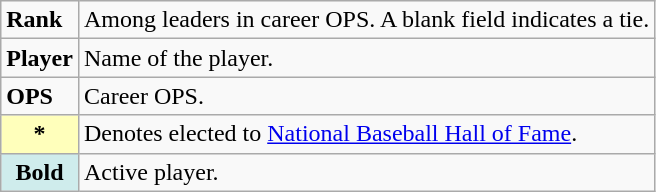<table class="wikitable">
<tr>
<td><strong>Rank</strong></td>
<td>Among leaders in career OPS. A blank field indicates a tie.</td>
</tr>
<tr>
<td><strong>Player</strong></td>
<td>Name of the player.</td>
</tr>
<tr>
<td><strong>OPS</strong></td>
<td>Career OPS.</td>
</tr>
<tr>
<th scope="row" style="background-color:#ffffbb">*</th>
<td>Denotes elected to <a href='#'>National Baseball Hall of Fame</a>.<br></td>
</tr>
<tr>
<th scope="row" style="background:#cfecec;"><strong>Bold</strong></th>
<td>Active player.<br></td>
</tr>
</table>
